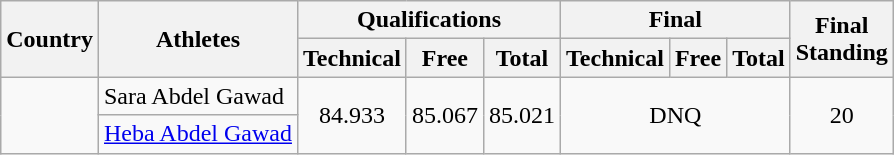<table class="wikitable " style="text-align:center">
<tr>
<th rowspan="2">Country</th>
<th rowspan="2">Athletes</th>
<th colspan="3">Qualifications</th>
<th colspan="3">Final</th>
<th rowspan="2">Final<br>Standing</th>
</tr>
<tr>
<th>Technical</th>
<th>Free</th>
<th>Total</th>
<th>Technical</th>
<th>Free</th>
<th>Total</th>
</tr>
<tr>
<td rowspan="2"></td>
<td align="left">Sara Abdel Gawad</td>
<td rowspan="2">84.933</td>
<td rowspan="2">85.067</td>
<td rowspan="2">85.021</td>
<td colspan="3" rowspan="2">DNQ</td>
<td rowspan="2">20</td>
</tr>
<tr>
<td align="left"><a href='#'>Heba Abdel Gawad</a></td>
</tr>
</table>
